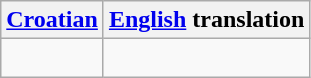<table class="wikitable">
<tr>
<th><a href='#'>Croatian</a></th>
<th><a href='#'>English</a> translation</th>
</tr>
<tr>
<td><br></td>
<td><br></td>
</tr>
</table>
